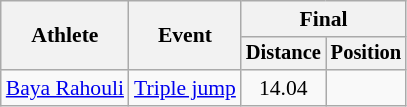<table class=wikitable style="font-size:90%">
<tr>
<th rowspan="2">Athlete</th>
<th rowspan="2">Event</th>
<th colspan="2">Final</th>
</tr>
<tr style="font-size:95%">
<th>Distance</th>
<th>Position</th>
</tr>
<tr align=center>
<td align=left><a href='#'>Baya Rahouli</a></td>
<td align=left><a href='#'>Triple jump</a></td>
<td>14.04</td>
<td></td>
</tr>
</table>
